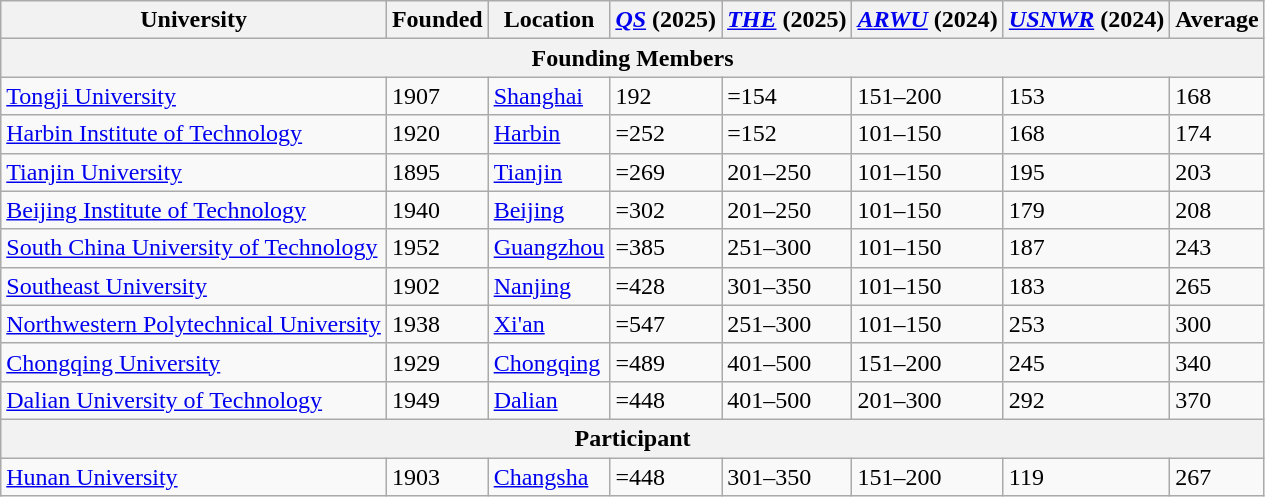<table class="wikitable sortable">
<tr>
<th>University</th>
<th>Founded</th>
<th>Location</th>
<th><em><a href='#'>QS</a></em> (2025)</th>
<th><em><a href='#'>THE</a></em> (2025)</th>
<th><em><a href='#'>ARWU</a></em> (2024)</th>
<th><em><a href='#'>USNWR</a></em> (2024)<em></em></th>
<th>Average</th>
</tr>
<tr>
<th colspan="8">Founding Members</th>
</tr>
<tr>
<td><a href='#'>Tongji University</a></td>
<td>1907</td>
<td><a href='#'>Shanghai</a></td>
<td>192</td>
<td>=154</td>
<td>151–200</td>
<td>153</td>
<td>168</td>
</tr>
<tr>
<td><a href='#'>Harbin Institute of Technology</a></td>
<td>1920</td>
<td><a href='#'>Harbin</a></td>
<td>=252</td>
<td>=152</td>
<td>101–150</td>
<td>168</td>
<td>174</td>
</tr>
<tr>
<td><a href='#'>Tianjin University</a></td>
<td>1895</td>
<td><a href='#'>Tianjin</a></td>
<td>=269</td>
<td>201–250</td>
<td>101–150</td>
<td>195</td>
<td>203</td>
</tr>
<tr>
<td><a href='#'>Beijing Institute of Technology</a></td>
<td>1940</td>
<td><a href='#'>Beijing</a></td>
<td>=302</td>
<td>201–250</td>
<td>101–150</td>
<td>179</td>
<td>208</td>
</tr>
<tr>
<td><a href='#'>South China University of Technology</a></td>
<td>1952</td>
<td><a href='#'>Guangzhou</a></td>
<td>=385</td>
<td>251–300</td>
<td>101–150</td>
<td>187</td>
<td>243</td>
</tr>
<tr>
<td><a href='#'>Southeast University</a></td>
<td>1902</td>
<td><a href='#'>Nanjing</a></td>
<td>=428</td>
<td>301–350</td>
<td>101–150</td>
<td>183</td>
<td>265</td>
</tr>
<tr>
<td><a href='#'>Northwestern Polytechnical University</a></td>
<td>1938</td>
<td><a href='#'>Xi'an</a></td>
<td>=547</td>
<td>251–300</td>
<td>101–150</td>
<td>253</td>
<td>300</td>
</tr>
<tr>
<td><a href='#'>Chongqing University</a></td>
<td>1929</td>
<td><a href='#'>Chongqing</a></td>
<td>=489</td>
<td>401–500</td>
<td>151–200</td>
<td>245</td>
<td>340</td>
</tr>
<tr>
<td><a href='#'>Dalian University of Technology</a></td>
<td>1949</td>
<td><a href='#'>Dalian</a></td>
<td>=448</td>
<td>401–500</td>
<td>201–300</td>
<td>292</td>
<td>370</td>
</tr>
<tr>
<th colspan="8">Participant</th>
</tr>
<tr>
<td><a href='#'>Hunan University</a></td>
<td>1903</td>
<td><a href='#'>Changsha</a></td>
<td>=448</td>
<td>301–350</td>
<td>151–200</td>
<td>119</td>
<td>267</td>
</tr>
</table>
